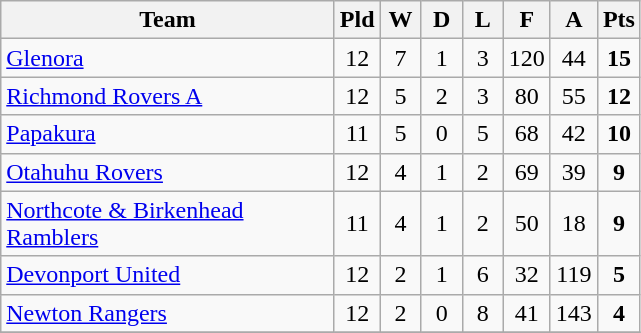<table class="wikitable" style="text-align:center;">
<tr>
<th width=215>Team</th>
<th width=20 abbr="Played">Pld</th>
<th width=20 abbr="Won">W</th>
<th width=20 abbr="Drawn">D</th>
<th width=20 abbr="Lost">L</th>
<th width=20 abbr="For">F</th>
<th width=20 abbr="Against">A</th>
<th width=20 abbr="Points">Pts</th>
</tr>
<tr>
<td style="text-align:left;"><a href='#'>Glenora</a></td>
<td>12</td>
<td>7</td>
<td>1</td>
<td>3</td>
<td>120</td>
<td>44</td>
<td><strong>15</strong></td>
</tr>
<tr>
<td style="text-align:left;"><a href='#'>Richmond Rovers A</a></td>
<td>12</td>
<td>5</td>
<td>2</td>
<td>3</td>
<td>80</td>
<td>55</td>
<td><strong>12</strong></td>
</tr>
<tr>
<td style="text-align:left;"><a href='#'>Papakura</a></td>
<td>11</td>
<td>5</td>
<td>0</td>
<td>5</td>
<td>68</td>
<td>42</td>
<td><strong>10</strong></td>
</tr>
<tr>
<td style="text-align:left;"><a href='#'>Otahuhu Rovers</a></td>
<td>12</td>
<td>4</td>
<td>1</td>
<td>2</td>
<td>69</td>
<td>39</td>
<td><strong>9</strong></td>
</tr>
<tr>
<td style="text-align:left;"><a href='#'>Northcote & Birkenhead Ramblers</a></td>
<td>11</td>
<td>4</td>
<td>1</td>
<td>2</td>
<td>50</td>
<td>18</td>
<td><strong>9</strong></td>
</tr>
<tr>
<td style="text-align:left;"><a href='#'>Devonport United</a></td>
<td>12</td>
<td>2</td>
<td>1</td>
<td>6</td>
<td>32</td>
<td>119</td>
<td><strong>5</strong></td>
</tr>
<tr>
<td style="text-align:left;"><a href='#'>Newton Rangers</a></td>
<td>12</td>
<td>2</td>
<td>0</td>
<td>8</td>
<td>41</td>
<td>143</td>
<td><strong>4</strong></td>
</tr>
<tr>
</tr>
</table>
